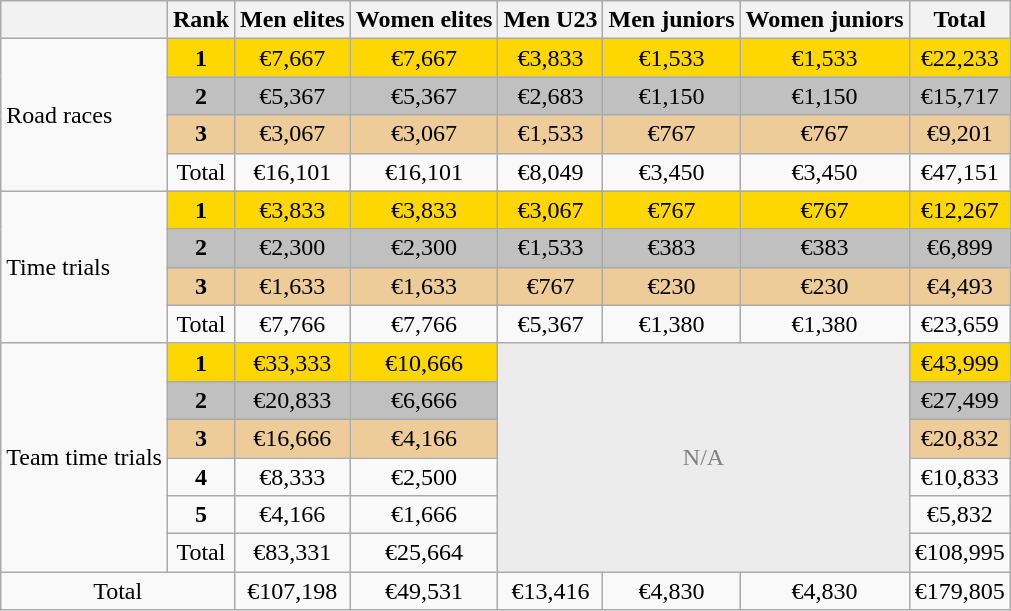<table class="wikitable">
<tr>
<th></th>
<th>Rank</th>
<th>Men elites</th>
<th>Women elites</th>
<th>Men U23</th>
<th>Men juniors</th>
<th>Women juniors</th>
<th>Total</th>
</tr>
<tr>
<td rowspan=4>Road races</td>
<td align="center" bgcolor="gold"><strong>1</strong></td>
<td align="center" bgcolor="gold">€7,667</td>
<td align="center" bgcolor="gold">€7,667</td>
<td align="center" bgcolor="gold">€3,833</td>
<td align="center" bgcolor="gold">€1,533</td>
<td align="center" bgcolor="gold">€1,533</td>
<td align="center" bgcolor="gold">€22,233</td>
</tr>
<tr>
<td align="center" bgcolor="silver"><strong>2</strong></td>
<td align="center" bgcolor="silver">€5,367</td>
<td align="center" bgcolor="silver">€5,367</td>
<td align="center" bgcolor="silver">€2,683</td>
<td align="center" bgcolor="silver">€1,150</td>
<td align="center" bgcolor="silver">€1,150</td>
<td align="center" bgcolor="silver">€15,717</td>
</tr>
<tr>
<td align="center" bgcolor="eecc99"><strong>3</strong></td>
<td align="center" bgcolor="eecc99">€3,067</td>
<td align="center" bgcolor="eecc99">€3,067</td>
<td align="center" bgcolor="eecc99">€1,533</td>
<td align="center" bgcolor="eecc99">€767</td>
<td align="center" bgcolor="eecc99">€767</td>
<td align="center" bgcolor="eecc99">€9,201</td>
</tr>
<tr>
<td align="center">Total</td>
<td align="center">€16,101</td>
<td align="center">€16,101</td>
<td align="center">€8,049</td>
<td align="center">€3,450</td>
<td align="center">€3,450</td>
<td align="center">€47,151</td>
</tr>
<tr>
<td rowspan=4>Time trials</td>
<td align="center" bgcolor="gold"><strong>1</strong></td>
<td align="center" bgcolor="gold">€3,833</td>
<td align="center" bgcolor="gold">€3,833</td>
<td align="center" bgcolor="gold">€3,067</td>
<td align="center" bgcolor="gold">€767</td>
<td align="center" bgcolor="gold">€767</td>
<td align="center" bgcolor="gold">€12,267</td>
</tr>
<tr>
<td align="center" bgcolor="silver"><strong>2</strong></td>
<td align="center" bgcolor="silver">€2,300</td>
<td align="center" bgcolor="silver">€2,300</td>
<td align="center" bgcolor="silver">€1,533</td>
<td align="center" bgcolor="silver">€383</td>
<td align="center" bgcolor="silver">€383</td>
<td align="center" bgcolor="silver">€6,899</td>
</tr>
<tr>
<td align="center" bgcolor="eecc99"><strong>3</strong></td>
<td align="center" bgcolor="eecc99">€1,633</td>
<td align="center" bgcolor="eecc99">€1,633</td>
<td align="center" bgcolor="eecc99">€767</td>
<td align="center" bgcolor="eecc99">€230</td>
<td align="center" bgcolor="eecc99">€230</td>
<td align="center" bgcolor="eecc99">€4,493</td>
</tr>
<tr>
<td align="center">Total</td>
<td align="center">€7,766</td>
<td align="center">€7,766</td>
<td align="center">€5,367</td>
<td align="center">€1,380</td>
<td align="center">€1,380</td>
<td align="center">€23,659</td>
</tr>
<tr>
<td rowspan=6>Team time trials</td>
<td align="center" bgcolor="gold"><strong>1</strong></td>
<td align="center" bgcolor="gold">€33,333</td>
<td align="center" bgcolor="gold">€10,666</td>
<td colspan=3 rowspan=6 style="background: #ececec; color: grey; vertical-align: middle; text-align: center; " class="table-na">N/A</td>
<td align="center" bgcolor="gold">€43,999</td>
</tr>
<tr>
<td align="center" bgcolor="silver"><strong>2</strong></td>
<td align="center" bgcolor="silver">€20,833</td>
<td align="center" bgcolor="silver">€6,666</td>
<td align="center" bgcolor="silver">€27,499</td>
</tr>
<tr>
<td align="center" bgcolor="eecc99"><strong>3</strong></td>
<td align="center" bgcolor="eecc99">€16,666</td>
<td align="center" bgcolor="eecc99">€4,166</td>
<td align="center" bgcolor="eecc99">€20,832</td>
</tr>
<tr>
<td align="center"><strong>4</strong></td>
<td align="center">€8,333</td>
<td align="center">€2,500</td>
<td align="center">€10,833</td>
</tr>
<tr>
<td align="center"><strong>5</strong></td>
<td align="center">€4,166</td>
<td align="center">€1,666</td>
<td align="center">€5,832</td>
</tr>
<tr>
<td align="center">Total</td>
<td align="center">€83,331</td>
<td align="center">€25,664</td>
<td align="center">€108,995</td>
</tr>
<tr>
<td align="center" colspan=2>Total</td>
<td align="center">€107,198</td>
<td align="center">€49,531</td>
<td align="center">€13,416</td>
<td align="center">€4,830</td>
<td align="center">€4,830</td>
<td align="center">€179,805</td>
</tr>
</table>
